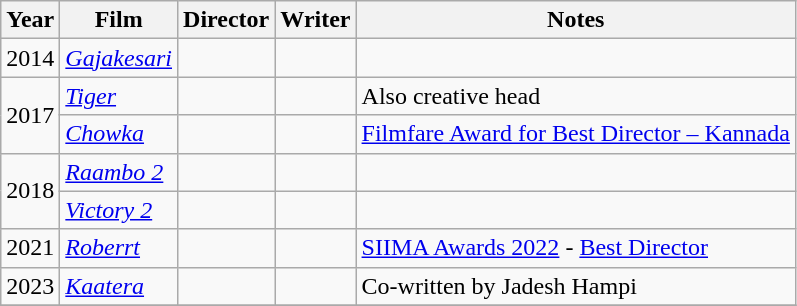<table class="wikitable sortable ">
<tr>
<th scope="col">Year</th>
<th scope="col">Film</th>
<th scope="col">Director</th>
<th scope="col">Writer</th>
<th scope="col">Notes</th>
</tr>
<tr>
<td>2014</td>
<td><em><a href='#'>Gajakesari</a></em></td>
<td></td>
<td></td>
<td></td>
</tr>
<tr>
<td rowspan=2>2017</td>
<td><em><a href='#'>Tiger</a></em></td>
<td></td>
<td></td>
<td>Also creative head</td>
</tr>
<tr>
<td><em><a href='#'>Chowka</a></em></td>
<td></td>
<td></td>
<td><a href='#'>Filmfare Award for Best Director – Kannada</a></td>
</tr>
<tr>
<td rowspan=2>2018</td>
<td><em><a href='#'>Raambo 2</a></em></td>
<td></td>
<td></td>
<td></td>
</tr>
<tr>
<td><em><a href='#'>Victory 2</a></em></td>
<td></td>
<td></td>
<td></td>
</tr>
<tr>
<td>2021</td>
<td><em><a href='#'>Roberrt</a></em></td>
<td></td>
<td></td>
<td><a href='#'>SIIMA Awards 2022</a> - <a href='#'>Best Director</a></td>
</tr>
<tr>
<td>2023</td>
<td><em><a href='#'>Kaatera</a></em></td>
<td></td>
<td></td>
<td>Co-written by Jadesh Hampi</td>
</tr>
<tr>
</tr>
</table>
